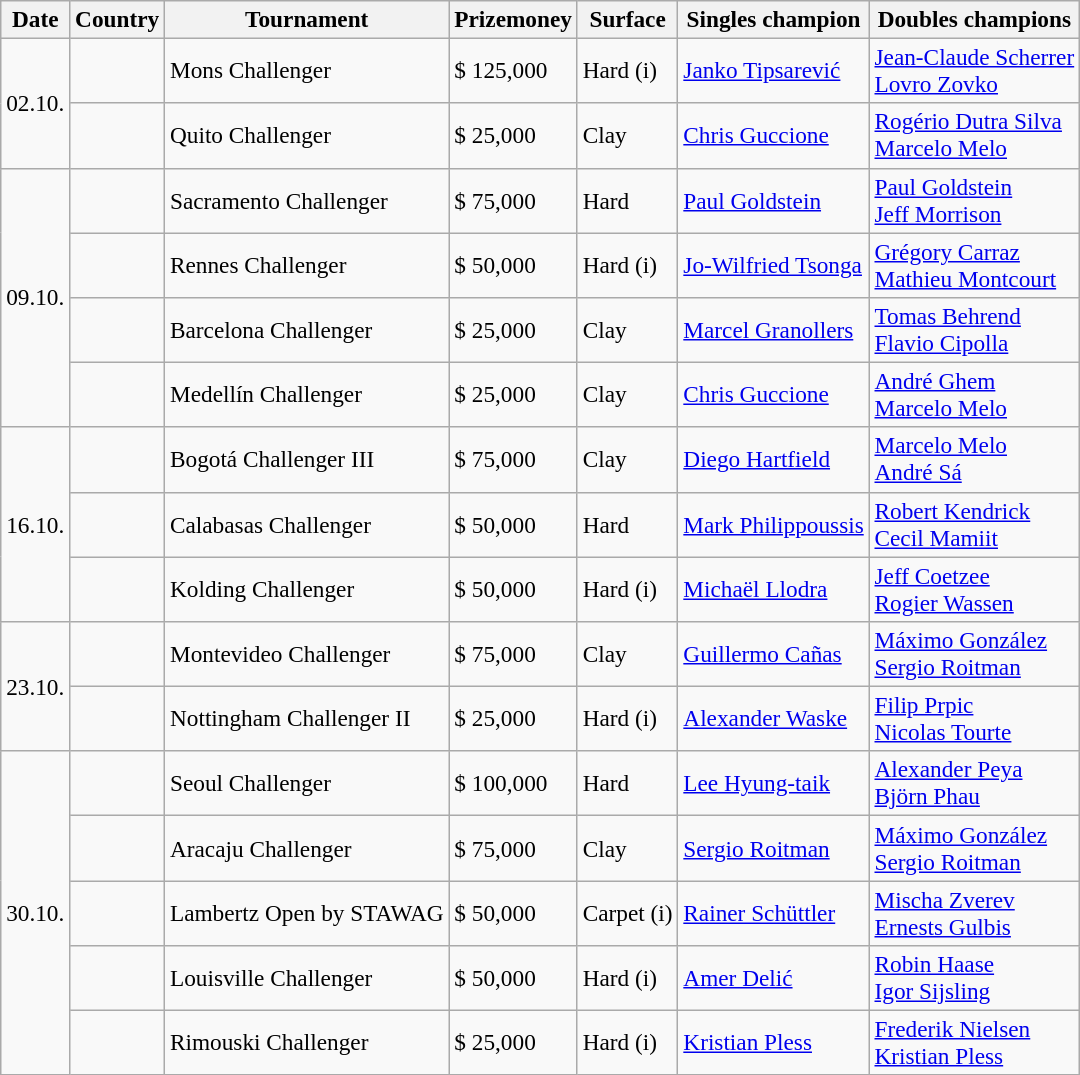<table class="sortable wikitable" style=font-size:97%>
<tr>
<th>Date</th>
<th>Country</th>
<th>Tournament</th>
<th>Prizemoney</th>
<th>Surface</th>
<th>Singles champion</th>
<th>Doubles champions</th>
</tr>
<tr>
<td rowspan="2">02.10.</td>
<td></td>
<td>Mons Challenger</td>
<td>$ 125,000</td>
<td>Hard (i)</td>
<td> <a href='#'>Janko Tipsarević</a></td>
<td> <a href='#'>Jean-Claude Scherrer</a> <br>  <a href='#'>Lovro Zovko</a></td>
</tr>
<tr>
<td></td>
<td>Quito Challenger</td>
<td>$ 25,000</td>
<td>Clay</td>
<td> <a href='#'>Chris Guccione</a></td>
<td> <a href='#'>Rogério Dutra Silva</a> <br>  <a href='#'>Marcelo Melo</a></td>
</tr>
<tr>
<td rowspan="4">09.10.</td>
<td></td>
<td>Sacramento Challenger</td>
<td>$ 75,000</td>
<td>Hard</td>
<td> <a href='#'>Paul Goldstein</a></td>
<td> <a href='#'>Paul Goldstein</a><br> <a href='#'>Jeff Morrison</a></td>
</tr>
<tr>
<td></td>
<td>Rennes Challenger</td>
<td>$ 50,000</td>
<td>Hard (i)</td>
<td> <a href='#'>Jo-Wilfried Tsonga</a></td>
<td> <a href='#'>Grégory Carraz</a> <br>  <a href='#'>Mathieu Montcourt</a></td>
</tr>
<tr>
<td></td>
<td>Barcelona Challenger</td>
<td>$ 25,000</td>
<td>Clay</td>
<td> <a href='#'>Marcel Granollers</a></td>
<td> <a href='#'>Tomas Behrend</a><br> <a href='#'>Flavio Cipolla</a></td>
</tr>
<tr>
<td></td>
<td>Medellín Challenger</td>
<td>$ 25,000</td>
<td>Clay</td>
<td> <a href='#'>Chris Guccione</a></td>
<td> <a href='#'>André Ghem</a> <br>  <a href='#'>Marcelo Melo</a></td>
</tr>
<tr>
<td rowspan="3">16.10.</td>
<td></td>
<td>Bogotá Challenger III</td>
<td>$ 75,000</td>
<td>Clay</td>
<td> <a href='#'>Diego Hartfield</a></td>
<td> <a href='#'>Marcelo Melo</a><br> <a href='#'>André Sá</a></td>
</tr>
<tr>
<td></td>
<td>Calabasas Challenger</td>
<td>$ 50,000</td>
<td>Hard</td>
<td> <a href='#'>Mark Philippoussis</a></td>
<td> <a href='#'>Robert Kendrick</a><br> <a href='#'>Cecil Mamiit</a></td>
</tr>
<tr>
<td></td>
<td>Kolding Challenger</td>
<td>$ 50,000</td>
<td>Hard (i)</td>
<td> <a href='#'>Michaël Llodra</a></td>
<td> <a href='#'>Jeff Coetzee</a><br> <a href='#'>Rogier Wassen</a></td>
</tr>
<tr>
<td rowspan="2">23.10.</td>
<td></td>
<td>Montevideo Challenger</td>
<td>$ 75,000</td>
<td>Clay</td>
<td> <a href='#'>Guillermo Cañas</a></td>
<td> <a href='#'>Máximo González</a> <br>  <a href='#'>Sergio Roitman</a></td>
</tr>
<tr>
<td></td>
<td>Nottingham Challenger II</td>
<td>$ 25,000</td>
<td>Hard (i)</td>
<td> <a href='#'>Alexander Waske</a></td>
<td> <a href='#'>Filip Prpic</a><br> <a href='#'>Nicolas Tourte</a></td>
</tr>
<tr>
<td rowspan="5">30.10.</td>
<td></td>
<td>Seoul Challenger</td>
<td>$ 100,000</td>
<td>Hard</td>
<td> <a href='#'>Lee Hyung-taik</a></td>
<td> <a href='#'>Alexander Peya</a><br> <a href='#'>Björn Phau</a></td>
</tr>
<tr>
<td></td>
<td>Aracaju Challenger</td>
<td>$ 75,000</td>
<td>Clay</td>
<td> <a href='#'>Sergio Roitman</a></td>
<td> <a href='#'>Máximo González</a> <br> <a href='#'>Sergio Roitman</a></td>
</tr>
<tr>
<td></td>
<td>Lambertz Open by STAWAG</td>
<td>$ 50,000</td>
<td>Carpet (i)</td>
<td> <a href='#'>Rainer Schüttler</a></td>
<td> <a href='#'>Mischa Zverev</a><br> <a href='#'>Ernests Gulbis</a></td>
</tr>
<tr>
<td></td>
<td>Louisville Challenger</td>
<td>$ 50,000</td>
<td>Hard (i)</td>
<td> <a href='#'>Amer Delić</a></td>
<td> <a href='#'>Robin Haase</a><br> <a href='#'>Igor Sijsling</a></td>
</tr>
<tr>
<td></td>
<td>Rimouski Challenger</td>
<td>$ 25,000</td>
<td>Hard (i)</td>
<td> <a href='#'>Kristian Pless</a></td>
<td> <a href='#'>Frederik Nielsen</a> <br>  <a href='#'>Kristian Pless</a></td>
</tr>
</table>
